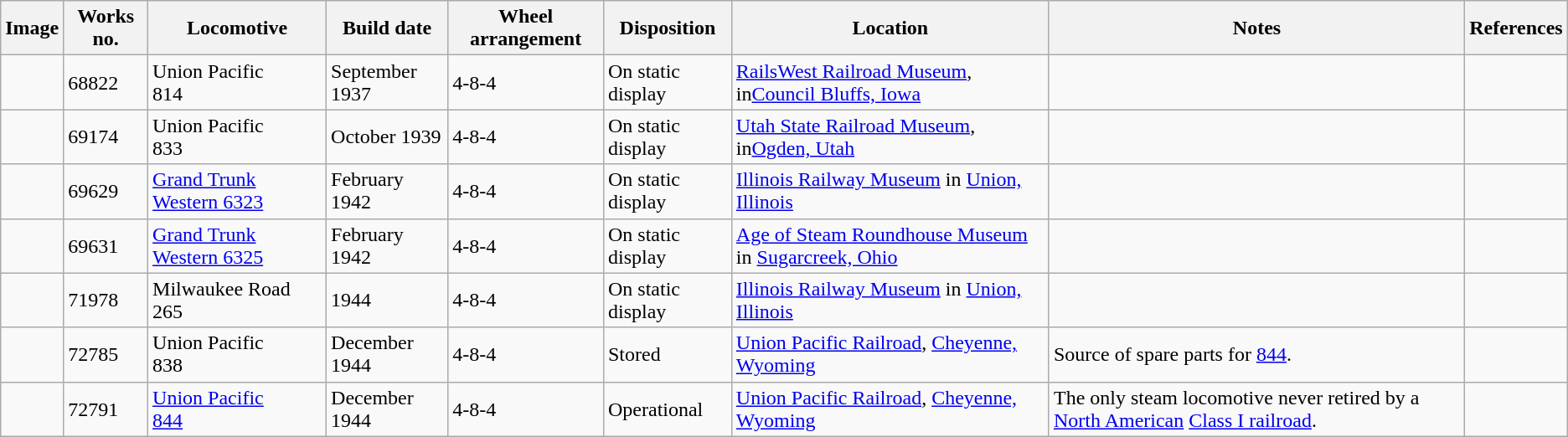<table class="wikitable">
<tr>
<th scope="col">Image</th>
<th scope="col">Works no.</th>
<th scope="col">Locomotive</th>
<th scope="col">Build date</th>
<th>Wheel arrangement</th>
<th>Disposition</th>
<th scope="col">Location</th>
<th scope="col">Notes</th>
<th>References</th>
</tr>
<tr>
<td></td>
<td>68822</td>
<td>Union Pacific<br>814</td>
<td>September 1937</td>
<td>4-8-4</td>
<td>On static display</td>
<td><a href='#'>RailsWest Railroad Museum</a>, in<a href='#'>Council Bluffs, Iowa</a></td>
<td></td>
<td></td>
</tr>
<tr>
<td></td>
<td>69174</td>
<td>Union Pacific<br>833</td>
<td>October 1939</td>
<td>4-8-4</td>
<td>On static display</td>
<td><a href='#'>Utah State Railroad Museum</a>, in<a href='#'>Ogden, Utah</a></td>
<td></td>
<td></td>
</tr>
<tr>
<td></td>
<td>69629</td>
<td><a href='#'>Grand Trunk Western 6323</a></td>
<td>February 1942</td>
<td>4-8-4</td>
<td>On static display</td>
<td><a href='#'>Illinois Railway Museum</a> in <a href='#'>Union, Illinois</a></td>
<td></td>
<td></td>
</tr>
<tr>
<td></td>
<td>69631</td>
<td><a href='#'>Grand Trunk Western 6325</a></td>
<td>February 1942</td>
<td>4-8-4</td>
<td>On static display</td>
<td><a href='#'>Age of Steam Roundhouse Museum</a> in <a href='#'>Sugarcreek, Ohio</a></td>
<td></td>
<td></td>
</tr>
<tr>
<td></td>
<td>71978</td>
<td>Milwaukee Road 265</td>
<td>1944</td>
<td>4-8-4</td>
<td>On static display</td>
<td><a href='#'>Illinois Railway Museum</a> in <a href='#'>Union, Illinois</a></td>
<td></td>
<td></td>
</tr>
<tr>
<td></td>
<td>72785</td>
<td>Union Pacific<br>838</td>
<td>December 1944</td>
<td>4-8-4</td>
<td>Stored</td>
<td><a href='#'>Union Pacific Railroad</a>, <a href='#'>Cheyenne, Wyoming</a></td>
<td>Source of spare parts for <a href='#'>844</a>.</td>
<td></td>
</tr>
<tr>
<td></td>
<td>72791</td>
<td><a href='#'>Union Pacific</a><br><a href='#'>844</a></td>
<td>December 1944</td>
<td>4-8-4</td>
<td>Operational</td>
<td><a href='#'>Union Pacific Railroad</a>, <a href='#'>Cheyenne, Wyoming</a></td>
<td>The only steam locomotive never retired by a <a href='#'>North American</a> <a href='#'>Class I railroad</a>.</td>
<td></td>
</tr>
</table>
